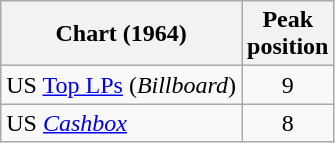<table class="wikitable">
<tr>
<th>Chart (1964)</th>
<th>Peak<br>position</th>
</tr>
<tr>
<td>US <a href='#'>Top LPs</a> (<em>Billboard</em>)</td>
<td align="center">9</td>
</tr>
<tr>
<td>US <em><a href='#'>Cashbox</a></em></td>
<td align="center">8</td>
</tr>
</table>
